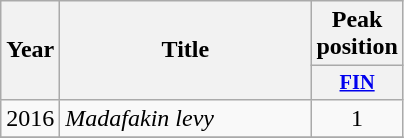<table class="wikitable">
<tr>
<th align="center" rowspan="2" width="10">Year</th>
<th align="center" rowspan="2" width="160">Title</th>
<th align="center" colspan="1" width="20">Peak position</th>
</tr>
<tr>
<th style="width;font-size:85%"><a href='#'>FIN</a></th>
</tr>
<tr>
<td>2016</td>
<td><em>Madafakin levy</em></td>
<td style="text-align:center;">1</td>
</tr>
<tr>
</tr>
</table>
